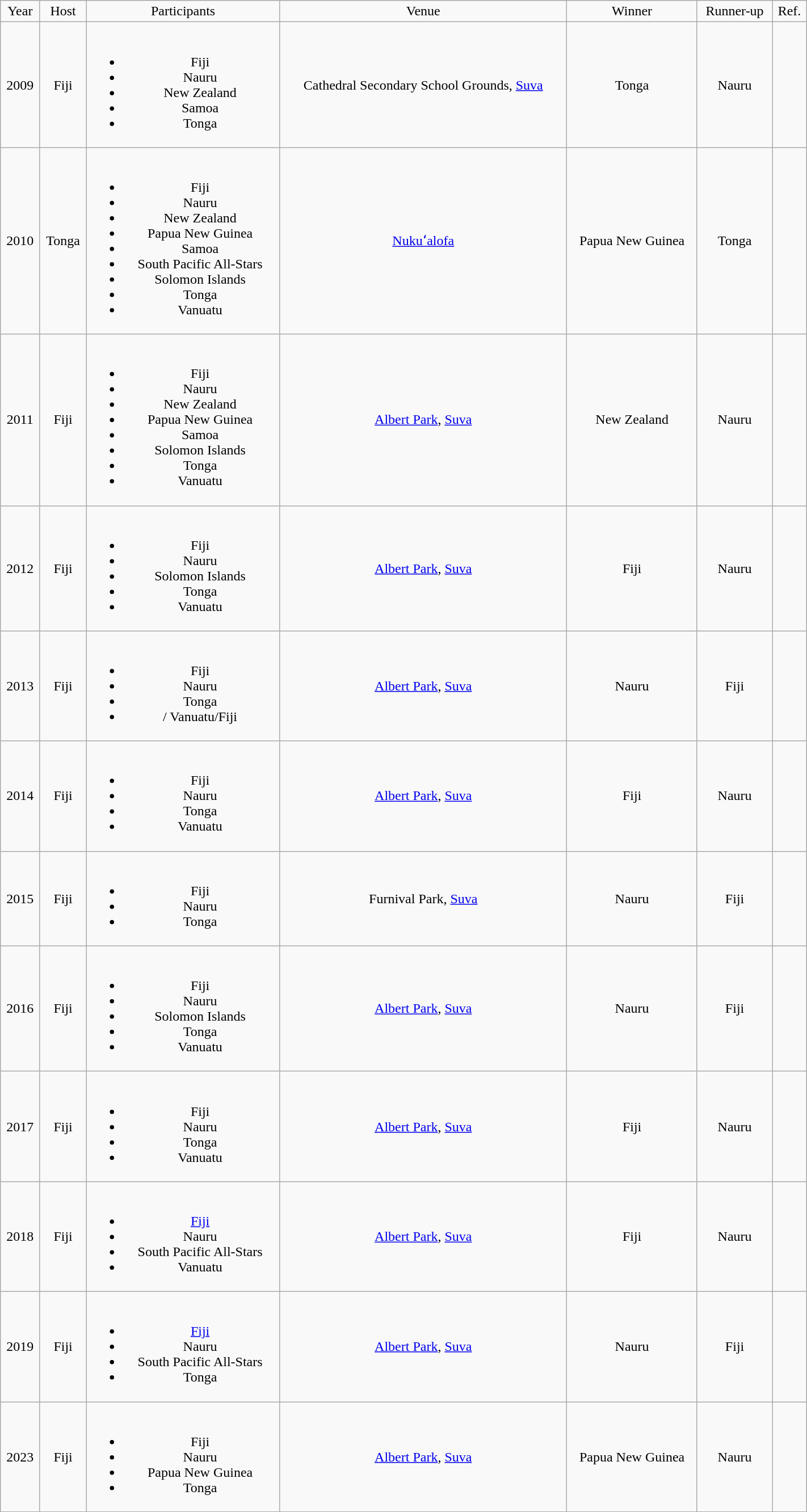<table class="wikitable" style="width:75%; text-align: center;">
<tr>
<td>Year</td>
<td>Host</td>
<td>Participants</td>
<td>Venue</td>
<td>Winner</td>
<td>Runner-up</td>
<td>Ref.</td>
</tr>
<tr>
<td>2009</td>
<td> Fiji</td>
<td><br><ul><li> Fiji</li><li> Nauru</li><li> New Zealand</li><li> Samoa</li><li> Tonga</li></ul></td>
<td>Cathedral Secondary School Grounds, <a href='#'>Suva</a></td>
<td> Tonga</td>
<td> Nauru</td>
<td></td>
</tr>
<tr>
<td>2010</td>
<td> Tonga</td>
<td><br><ul><li> Fiji</li><li> Nauru</li><li> New Zealand</li><li> Papua New Guinea</li><li> Samoa</li><li>South Pacific All-Stars</li><li> Solomon Islands</li><li> Tonga</li><li> Vanuatu</li></ul></td>
<td><a href='#'>Nukuʻalofa</a></td>
<td> Papua New Guinea</td>
<td> Tonga</td>
<td></td>
</tr>
<tr>
<td>2011</td>
<td> Fiji</td>
<td><br><ul><li> Fiji</li><li> Nauru</li><li> New Zealand</li><li> Papua New Guinea</li><li> Samoa</li><li> Solomon Islands</li><li> Tonga</li><li> Vanuatu</li></ul></td>
<td><a href='#'>Albert Park</a>, <a href='#'>Suva</a></td>
<td> New Zealand</td>
<td> Nauru</td>
<td></td>
</tr>
<tr>
<td>2012</td>
<td> Fiji</td>
<td><br><ul><li> Fiji</li><li> Nauru</li><li> Solomon Islands</li><li> Tonga</li><li> Vanuatu</li></ul></td>
<td><a href='#'>Albert Park</a>, <a href='#'>Suva</a></td>
<td> Fiji</td>
<td> Nauru</td>
<td></td>
</tr>
<tr>
<td>2013</td>
<td> Fiji</td>
<td><br><ul><li> Fiji</li><li> Nauru</li><li> Tonga</li><li>/ Vanuatu/Fiji</li></ul></td>
<td><a href='#'>Albert Park</a>, <a href='#'>Suva</a></td>
<td> Nauru</td>
<td> Fiji</td>
<td></td>
</tr>
<tr>
<td>2014</td>
<td> Fiji</td>
<td><br><ul><li> Fiji</li><li> Nauru</li><li> Tonga</li><li> Vanuatu</li></ul></td>
<td><a href='#'>Albert Park</a>, <a href='#'>Suva</a></td>
<td> Fiji</td>
<td> Nauru</td>
<td></td>
</tr>
<tr>
<td>2015</td>
<td> Fiji</td>
<td><br><ul><li> Fiji</li><li> Nauru</li><li> Tonga</li></ul></td>
<td>Furnival Park, <a href='#'>Suva</a></td>
<td> Nauru</td>
<td> Fiji</td>
<td></td>
</tr>
<tr>
<td>2016</td>
<td> Fiji</td>
<td><br><ul><li> Fiji</li><li> Nauru</li><li> Solomon Islands</li><li> Tonga</li><li> Vanuatu</li></ul></td>
<td><a href='#'>Albert Park</a>, <a href='#'>Suva</a></td>
<td> Nauru</td>
<td> Fiji</td>
<td></td>
</tr>
<tr>
<td>2017</td>
<td> Fiji</td>
<td><br><ul><li> Fiji</li><li> Nauru</li><li> Tonga</li><li> Vanuatu</li></ul></td>
<td><a href='#'>Albert Park</a>, <a href='#'>Suva</a></td>
<td> Fiji</td>
<td> Nauru</td>
<td></td>
</tr>
<tr>
<td>2018</td>
<td> Fiji</td>
<td><br><ul><li> <a href='#'>Fiji</a></li><li> Nauru</li><li>South Pacific All-Stars</li><li> Vanuatu</li></ul></td>
<td><a href='#'>Albert Park</a>, <a href='#'>Suva</a></td>
<td> Fiji</td>
<td> Nauru</td>
<td></td>
</tr>
<tr>
<td>2019</td>
<td> Fiji</td>
<td><br><ul><li> <a href='#'>Fiji</a></li><li> Nauru</li><li>South Pacific All-Stars</li><li> Tonga</li></ul></td>
<td><a href='#'>Albert Park</a>, <a href='#'>Suva</a></td>
<td> Nauru</td>
<td> Fiji</td>
<td></td>
</tr>
<tr>
<td>2023</td>
<td> Fiji</td>
<td><br><ul><li> Fiji</li><li> Nauru</li><li> Papua New Guinea</li><li> Tonga</li></ul></td>
<td><a href='#'>Albert Park</a>, <a href='#'>Suva</a></td>
<td> Papua New Guinea</td>
<td> Nauru</td>
<td></td>
</tr>
<tr>
</tr>
</table>
